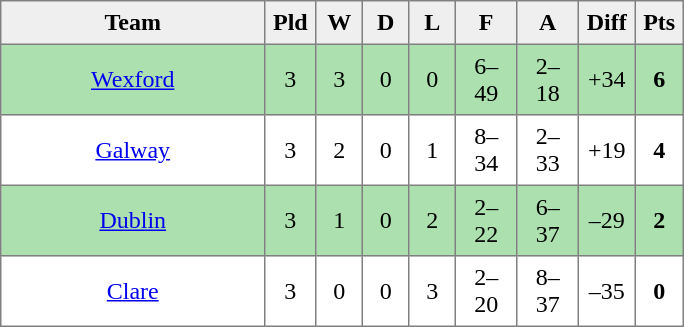<table style=border-collapse:collapse border=1 cellspacing=0 cellpadding=5>
<tr align=center bgcolor=#efefef>
<th width=165>Team</th>
<th width=20>Pld</th>
<th width=20>W</th>
<th width=20>D</th>
<th width=20>L</th>
<th width=30>F</th>
<th width=30>A</th>
<th width=20>Diff</th>
<th width=20>Pts</th>
</tr>
<tr align=center style="background:#ACE1AF;">
<td><a href='#'>Wexford</a></td>
<td>3</td>
<td>3</td>
<td>0</td>
<td>0</td>
<td>6–49</td>
<td>2–18</td>
<td>+34</td>
<td><strong>6</strong></td>
</tr>
<tr align=center style="background:#FFFFFF;">
<td><a href='#'>Galway</a></td>
<td>3</td>
<td>2</td>
<td>0</td>
<td>1</td>
<td>8–34</td>
<td>2–33</td>
<td>+19</td>
<td><strong>4</strong></td>
</tr>
<tr align=center style="background:#ACE1AF;">
<td><a href='#'>Dublin</a></td>
<td>3</td>
<td>1</td>
<td>0</td>
<td>2</td>
<td>2–22</td>
<td>6–37</td>
<td>–29</td>
<td><strong>2</strong></td>
</tr>
<tr align=center style="background:#FFFFFF;">
<td><a href='#'>Clare</a></td>
<td>3</td>
<td>0</td>
<td>0</td>
<td>3</td>
<td>2–20</td>
<td>8–37</td>
<td>–35</td>
<td><strong>0</strong></td>
</tr>
</table>
